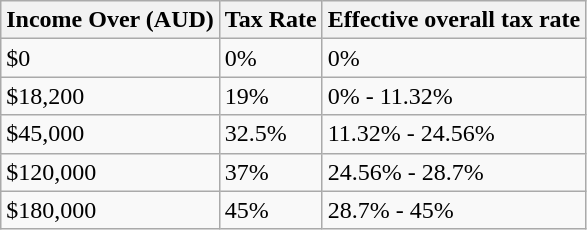<table class="wikitable">
<tr>
<th>Income Over (AUD)</th>
<th>Tax Rate</th>
<th>Effective overall tax rate</th>
</tr>
<tr>
<td>$0</td>
<td>0%</td>
<td>0%</td>
</tr>
<tr>
<td>$18,200</td>
<td>19%</td>
<td>0% - 11.32%</td>
</tr>
<tr>
<td>$45,000</td>
<td>32.5%</td>
<td>11.32% - 24.56%</td>
</tr>
<tr>
<td>$120,000</td>
<td>37%</td>
<td>24.56% - 28.7%</td>
</tr>
<tr>
<td>$180,000</td>
<td>45%</td>
<td>28.7% - 45%</td>
</tr>
</table>
